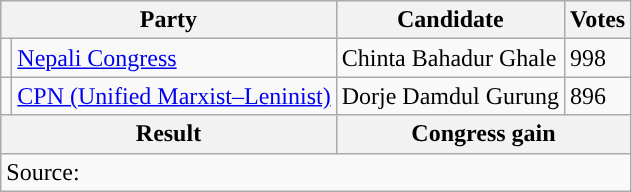<table class="wikitable">
<tr>
<th colspan="2">Party</th>
<th>Candidate</th>
<th>Votes</th>
</tr>
<tr>
<td style="background-color:"></td>
<td><a href='#'>Nepali Congress</a></td>
<td>Chinta Bahadur Ghale</td>
<td>998</td>
</tr>
<tr>
<td style="background-color:"></td>
<td><a href='#'>CPN (Unified Marxist–Leninist)</a></td>
<td>Dorje Damdul Gurung</td>
<td>896</td>
</tr>
<tr>
<th colspan="2">Result</th>
<th colspan="2">Congress gain</th>
</tr>
<tr>
<td colspan="4">Source: </td>
</tr>
</table>
